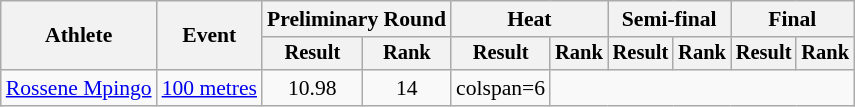<table class="wikitable" style="font-size:90%">
<tr>
<th rowspan="2">Athlete</th>
<th rowspan="2">Event</th>
<th colspan="2">Preliminary Round</th>
<th colspan="2">Heat</th>
<th colspan="2">Semi-final</th>
<th colspan="2">Final</th>
</tr>
<tr style="font-size:95%">
<th>Result</th>
<th>Rank</th>
<th>Result</th>
<th>Rank</th>
<th>Result</th>
<th>Rank</th>
<th>Result</th>
<th>Rank</th>
</tr>
<tr style=text-align:center>
<td style=text-align:left><a href='#'>Rossene Mpingo</a></td>
<td style=text-align:left><a href='#'>100 metres</a></td>
<td>10.98 </td>
<td>14</td>
<td>colspan=6 </td>
</tr>
</table>
